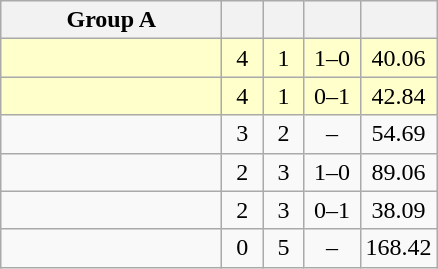<table class=wikitable style="text-align:center;">
<tr>
<th width=140>Group A</th>
<th width=20></th>
<th width=20></th>
<th width=30></th>
<th width=20></th>
</tr>
<tr bgcolor=#ffffcc>
<td style="text-align:left;"></td>
<td>4</td>
<td>1</td>
<td>1–0</td>
<td>40.06</td>
</tr>
<tr bgcolor=#ffffcc>
<td style="text-align:left;"></td>
<td>4</td>
<td>1</td>
<td>0–1</td>
<td>42.84</td>
</tr>
<tr>
<td style="text-align:left;"></td>
<td>3</td>
<td>2</td>
<td>–</td>
<td>54.69</td>
</tr>
<tr>
<td style="text-align:left;"></td>
<td>2</td>
<td>3</td>
<td>1–0</td>
<td>89.06</td>
</tr>
<tr>
<td style="text-align:left;"></td>
<td>2</td>
<td>3</td>
<td>0–1</td>
<td>38.09</td>
</tr>
<tr>
<td style="text-align:left;"></td>
<td>0</td>
<td>5</td>
<td>–</td>
<td>168.42</td>
</tr>
</table>
